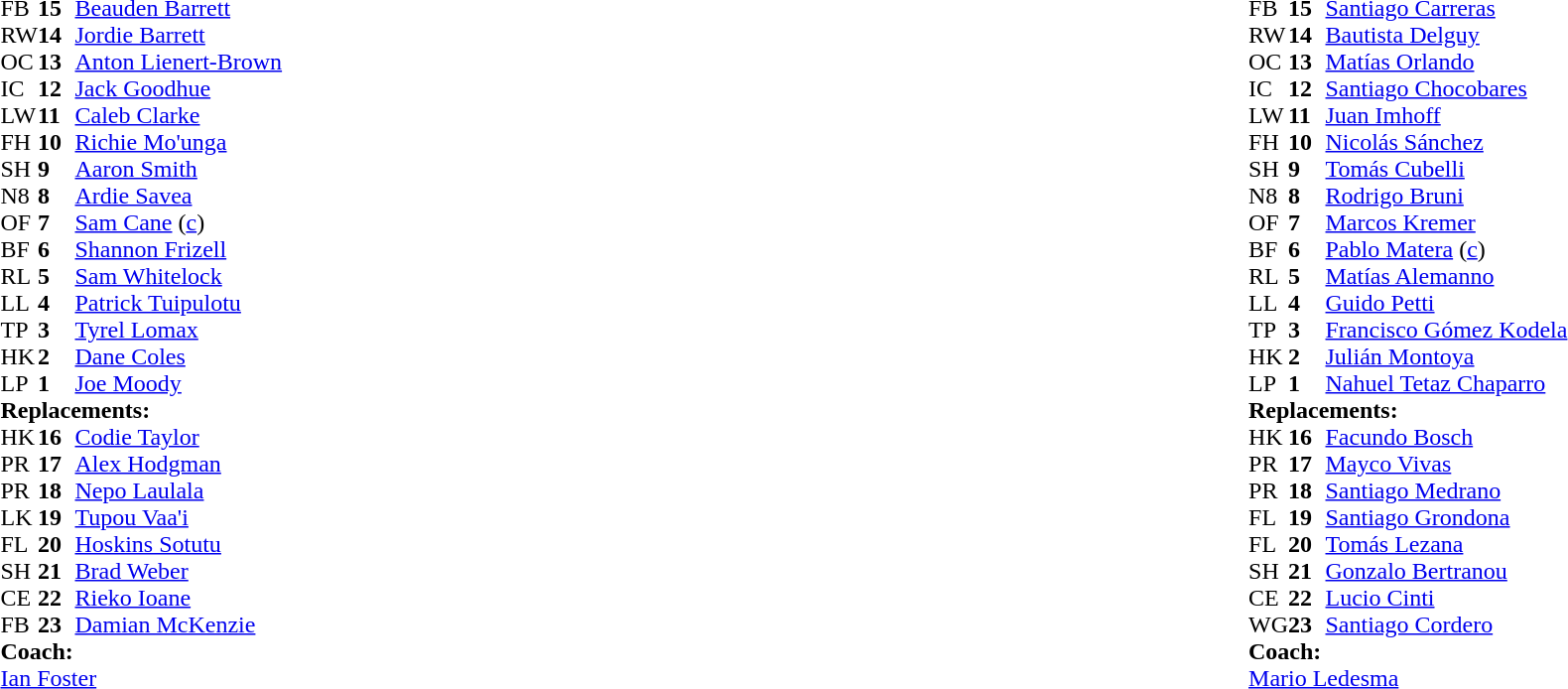<table style="width:100%">
<tr>
<td style="vertical-align:top; width:50%"><br><table cellspacing="0" cellpadding="0">
<tr>
<th width="25"></th>
<th width="25"></th>
</tr>
<tr>
<td>FB</td>
<td><strong>15</strong></td>
<td><a href='#'>Beauden Barrett</a></td>
</tr>
<tr>
<td>RW</td>
<td><strong>14</strong></td>
<td><a href='#'>Jordie Barrett</a></td>
<td></td>
<td></td>
<td></td>
<td></td>
</tr>
<tr>
<td>OC</td>
<td><strong>13</strong></td>
<td><a href='#'>Anton Lienert-Brown</a></td>
<td></td>
<td colspan=2></td>
</tr>
<tr>
<td>IC</td>
<td><strong>12</strong></td>
<td><a href='#'>Jack Goodhue</a></td>
<td></td>
<td></td>
</tr>
<tr>
<td>LW</td>
<td><strong>11</strong></td>
<td><a href='#'>Caleb Clarke</a></td>
</tr>
<tr>
<td>FH</td>
<td><strong>10</strong></td>
<td><a href='#'>Richie Mo'unga</a></td>
</tr>
<tr>
<td>SH</td>
<td><strong>9</strong></td>
<td><a href='#'>Aaron Smith</a></td>
<td></td>
<td></td>
</tr>
<tr>
<td>N8</td>
<td><strong>8</strong></td>
<td><a href='#'>Ardie Savea</a></td>
</tr>
<tr>
<td>OF</td>
<td><strong>7</strong></td>
<td><a href='#'>Sam Cane</a> (<a href='#'>c</a>)</td>
</tr>
<tr>
<td>BF</td>
<td><strong>6</strong></td>
<td><a href='#'>Shannon Frizell</a></td>
<td></td>
<td></td>
</tr>
<tr>
<td>RL</td>
<td><strong>5</strong></td>
<td><a href='#'>Sam Whitelock</a></td>
</tr>
<tr>
<td>LL</td>
<td><strong>4</strong></td>
<td><a href='#'>Patrick Tuipulotu</a></td>
<td></td>
<td></td>
</tr>
<tr>
<td>TP</td>
<td><strong>3</strong></td>
<td><a href='#'>Tyrel Lomax</a></td>
<td></td>
<td></td>
</tr>
<tr>
<td>HK</td>
<td><strong>2</strong></td>
<td><a href='#'>Dane Coles</a></td>
<td></td>
<td></td>
</tr>
<tr>
<td>LP</td>
<td><strong>1</strong></td>
<td><a href='#'>Joe Moody</a></td>
<td></td>
<td></td>
</tr>
<tr>
<td colspan="3"><strong>Replacements:</strong></td>
</tr>
<tr>
<td>HK</td>
<td><strong>16</strong></td>
<td><a href='#'>Codie Taylor</a></td>
<td></td>
<td></td>
</tr>
<tr>
<td>PR</td>
<td><strong>17</strong></td>
<td><a href='#'>Alex Hodgman</a></td>
<td></td>
<td></td>
</tr>
<tr>
<td>PR</td>
<td><strong>18</strong></td>
<td><a href='#'>Nepo Laulala</a></td>
<td></td>
<td></td>
</tr>
<tr>
<td>LK</td>
<td><strong>19</strong></td>
<td><a href='#'>Tupou Vaa'i</a></td>
<td></td>
<td></td>
</tr>
<tr>
<td>FL</td>
<td><strong>20</strong></td>
<td><a href='#'>Hoskins Sotutu</a></td>
<td></td>
<td></td>
</tr>
<tr>
<td>SH</td>
<td><strong>21</strong></td>
<td><a href='#'>Brad Weber</a></td>
<td></td>
<td></td>
</tr>
<tr>
<td>CE</td>
<td><strong>22</strong></td>
<td><a href='#'>Rieko Ioane</a></td>
<td></td>
<td></td>
<td></td>
<td></td>
</tr>
<tr>
<td>FB</td>
<td><strong>23</strong></td>
<td><a href='#'>Damian McKenzie</a></td>
<td></td>
<td></td>
</tr>
<tr>
<td colspan="3"><strong>Coach:</strong></td>
</tr>
<tr>
<td colspan="4"> <a href='#'>Ian Foster</a></td>
</tr>
</table>
</td>
<td style="vertical-align:top"></td>
<td style="vertical-align:top;width:50%"><br><table cellspacing="0" cellpadding="0" style="margin:auto">
<tr>
<th width="25"></th>
<th width="25"></th>
</tr>
<tr>
<td>FB</td>
<td><strong>15</strong></td>
<td><a href='#'>Santiago Carreras</a></td>
<td></td>
<td></td>
<td></td>
</tr>
<tr>
<td>RW</td>
<td><strong>14</strong></td>
<td><a href='#'>Bautista Delguy</a></td>
</tr>
<tr>
<td>OC</td>
<td><strong>13</strong></td>
<td><a href='#'>Matías Orlando</a></td>
</tr>
<tr>
<td>IC</td>
<td><strong>12</strong></td>
<td><a href='#'>Santiago Chocobares</a></td>
</tr>
<tr>
<td>LW</td>
<td><strong>11</strong></td>
<td><a href='#'>Juan Imhoff</a></td>
</tr>
<tr>
<td>FH</td>
<td><strong>10</strong></td>
<td><a href='#'>Nicolás Sánchez</a></td>
</tr>
<tr>
<td>SH</td>
<td><strong>9</strong></td>
<td><a href='#'>Tomás Cubelli</a></td>
<td></td>
<td></td>
</tr>
<tr>
<td>N8</td>
<td><strong>8</strong></td>
<td><a href='#'>Rodrigo Bruni</a></td>
<td></td>
<td></td>
</tr>
<tr>
<td>OF</td>
<td><strong>7</strong></td>
<td><a href='#'>Marcos Kremer</a></td>
</tr>
<tr>
<td>BF</td>
<td><strong>6</strong></td>
<td><a href='#'>Pablo Matera</a> (<a href='#'>c</a>)</td>
</tr>
<tr>
<td>RL</td>
<td><strong>5</strong></td>
<td><a href='#'>Matías Alemanno</a></td>
<td></td>
<td></td>
</tr>
<tr>
<td>LL</td>
<td><strong>4</strong></td>
<td><a href='#'>Guido Petti</a></td>
</tr>
<tr>
<td>TP</td>
<td><strong>3</strong></td>
<td><a href='#'>Francisco Gómez Kodela</a></td>
<td></td>
<td></td>
</tr>
<tr>
<td>HK</td>
<td><strong>2</strong></td>
<td><a href='#'>Julián Montoya</a></td>
<td></td>
<td></td>
</tr>
<tr>
<td>LP</td>
<td><strong>1</strong></td>
<td><a href='#'>Nahuel Tetaz Chaparro</a></td>
<td></td>
<td></td>
</tr>
<tr>
<td colspan="3"><strong>Replacements:</strong></td>
</tr>
<tr>
<td>HK</td>
<td><strong>16</strong></td>
<td><a href='#'>Facundo Bosch</a></td>
<td></td>
<td></td>
</tr>
<tr>
<td>PR</td>
<td><strong>17</strong></td>
<td><a href='#'>Mayco Vivas</a></td>
<td></td>
<td></td>
</tr>
<tr>
<td>PR</td>
<td><strong>18</strong></td>
<td><a href='#'>Santiago Medrano</a></td>
<td></td>
<td></td>
</tr>
<tr>
<td>FL</td>
<td><strong>19</strong></td>
<td><a href='#'>Santiago Grondona</a></td>
<td></td>
<td></td>
</tr>
<tr>
<td>FL</td>
<td><strong>20</strong></td>
<td><a href='#'>Tomás Lezana</a></td>
<td></td>
<td></td>
</tr>
<tr>
<td>SH</td>
<td><strong>21</strong></td>
<td><a href='#'>Gonzalo Bertranou</a></td>
<td></td>
<td></td>
</tr>
<tr>
<td>CE</td>
<td><strong>22</strong></td>
<td><a href='#'>Lucio Cinti</a></td>
</tr>
<tr>
<td>WG</td>
<td><strong>23</strong></td>
<td><a href='#'>Santiago Cordero</a></td>
<td></td>
<td></td>
<td></td>
</tr>
<tr>
<td colspan="3"><strong>Coach:</strong></td>
</tr>
<tr>
<td colspan="4"> <a href='#'>Mario Ledesma</a></td>
</tr>
</table>
</td>
</tr>
</table>
